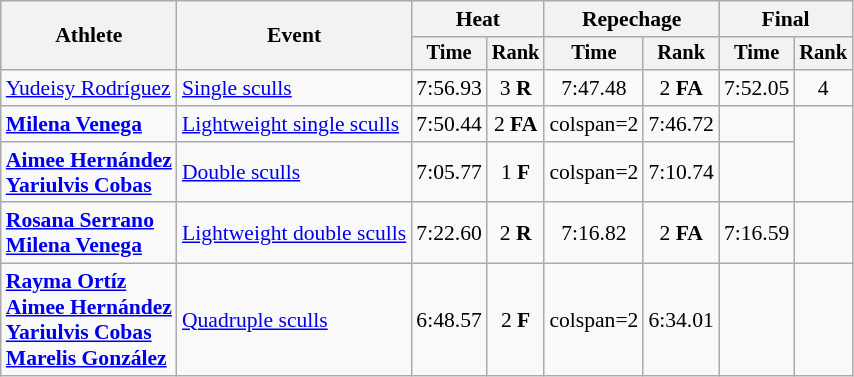<table class=wikitable style=font-size:90%;text-align:center>
<tr>
<th rowspan=2>Athlete</th>
<th rowspan=2>Event</th>
<th colspan=2>Heat</th>
<th colspan=2>Repechage</th>
<th colspan=2>Final</th>
</tr>
<tr style=font-size:95%>
<th>Time</th>
<th>Rank</th>
<th>Time</th>
<th>Rank</th>
<th>Time</th>
<th>Rank</th>
</tr>
<tr>
<td style="text-align:left"><a href='#'>Yudeisy Rodríguez</a></td>
<td style="text-align:left"><a href='#'>Single sculls</a></td>
<td>7:56.93</td>
<td>3 <strong>R</strong></td>
<td>7:47.48</td>
<td>2 <strong>FA</strong></td>
<td>7:52.05</td>
<td>4</td>
</tr>
<tr align=center>
<td style="text-align:left"><strong><a href='#'>Milena Venega</a></strong></td>
<td style="text-align:left"><a href='#'>Lightweight single sculls</a></td>
<td>7:50.44</td>
<td>2 <strong>FA</strong></td>
<td>colspan=2 </td>
<td>7:46.72</td>
<td></td>
</tr>
<tr align=center>
<td style="text-align:left"><strong><a href='#'>Aimee Hernández</a><br><a href='#'>Yariulvis Cobas</a></strong></td>
<td style="text-align:left"><a href='#'>Double sculls</a></td>
<td>7:05.77</td>
<td>1 <strong>F</strong></td>
<td>colspan=2 </td>
<td>7:10.74</td>
<td></td>
</tr>
<tr align=center>
<td style="text-align:left"><strong><a href='#'>Rosana Serrano</a><br><a href='#'>Milena Venega</a></strong></td>
<td style="text-align:left"><a href='#'>Lightweight double sculls</a></td>
<td>7:22.60</td>
<td>2 <strong>R</strong></td>
<td>7:16.82</td>
<td>2 <strong>FA</strong></td>
<td>7:16.59</td>
<td></td>
</tr>
<tr align=center>
<td style="text-align:left"><strong><a href='#'>Rayma Ortíz</a><br><a href='#'>Aimee Hernández</a><br><a href='#'>Yariulvis Cobas</a><br><a href='#'>Marelis González</a></strong></td>
<td style="text-align:left"><a href='#'>Quadruple sculls</a></td>
<td>6:48.57</td>
<td>2 <strong>F</strong></td>
<td>colspan=2 </td>
<td>6:34.01</td>
<td></td>
</tr>
</table>
